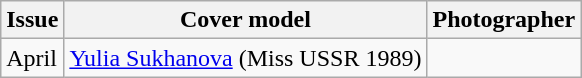<table class="wikitable">
<tr>
<th>Issue</th>
<th>Cover model</th>
<th>Photographer</th>
</tr>
<tr>
<td>April</td>
<td><a href='#'>Yulia Sukhanova</a> (Miss USSR 1989)</td>
<td></td>
</tr>
</table>
